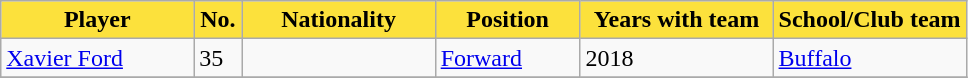<table class="wikitable sortable sortable">
<tr>
<th style="background:#FCE13C; color:#000000; width:20%;">Player</th>
<th style="background:#FCE13C; color:#000000; width:5%;">No.</th>
<th style="background:#FCE13C; color:#000000; width:20%;">Nationality</th>
<th style="background:#FCE13C; color:#000000; width:15%;">Position</th>
<th style="background:#FCE13C; color:#000000; width:20%;">Years with team</th>
<th style="background:#FCE13C; color:#000000; width:20%;">School/Club team</th>
</tr>
<tr>
<td><a href='#'>Xavier Ford</a></td>
<td>35</td>
<td></td>
<td><a href='#'>Forward</a></td>
<td>2018</td>
<td><a href='#'>Buffalo</a></td>
</tr>
<tr>
</tr>
</table>
